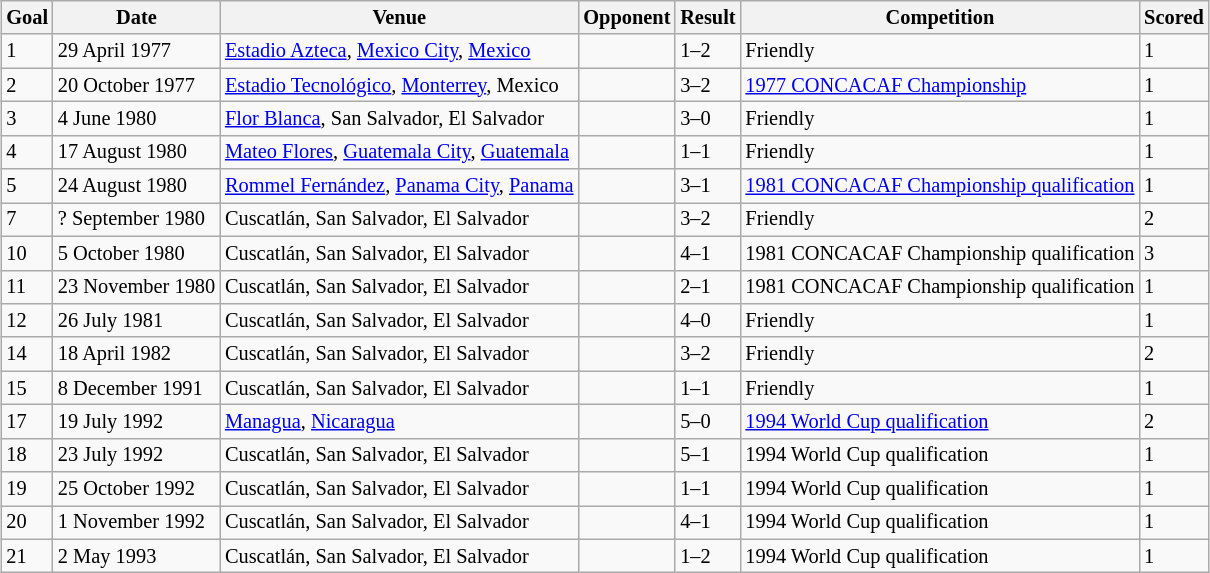<table class="wikitable collapsible" style="font-size:85%; text-align:left; margin:auto;">
<tr>
<th>Goal</th>
<th>Date</th>
<th>Venue</th>
<th>Opponent</th>
<th>Result</th>
<th>Competition</th>
<th>Scored</th>
</tr>
<tr>
<td>1</td>
<td>29 April 1977</td>
<td><a href='#'>Estadio Azteca</a>, <a href='#'>Mexico City</a>, <a href='#'>Mexico</a></td>
<td></td>
<td>1–2</td>
<td>Friendly</td>
<td>1</td>
</tr>
<tr>
<td>2</td>
<td>20 October 1977</td>
<td><a href='#'>Estadio Tecnológico</a>, <a href='#'>Monterrey</a>, Mexico</td>
<td></td>
<td>3–2</td>
<td><a href='#'>1977 CONCACAF Championship</a></td>
<td>1</td>
</tr>
<tr>
<td>3</td>
<td>4 June 1980</td>
<td><a href='#'>Flor Blanca</a>, San Salvador, El Salvador</td>
<td></td>
<td>3–0</td>
<td>Friendly</td>
<td>1</td>
</tr>
<tr>
<td>4</td>
<td>17 August 1980</td>
<td><a href='#'>Mateo Flores</a>, <a href='#'>Guatemala City</a>, <a href='#'>Guatemala</a></td>
<td></td>
<td>1–1</td>
<td>Friendly</td>
<td>1</td>
</tr>
<tr>
<td>5</td>
<td>24 August 1980</td>
<td><a href='#'>Rommel Fernández</a>, <a href='#'>Panama City</a>, <a href='#'>Panama</a></td>
<td></td>
<td>3–1</td>
<td><a href='#'>1981 CONCACAF Championship qualification</a></td>
<td>1</td>
</tr>
<tr>
<td>7</td>
<td>? September 1980</td>
<td>Cuscatlán, San Salvador, El Salvador</td>
<td></td>
<td>3–2</td>
<td>Friendly</td>
<td>2</td>
</tr>
<tr>
<td>10</td>
<td>5 October 1980</td>
<td>Cuscatlán, San Salvador, El Salvador</td>
<td></td>
<td>4–1</td>
<td>1981 CONCACAF Championship qualification</td>
<td>3</td>
</tr>
<tr>
<td>11</td>
<td>23 November 1980</td>
<td>Cuscatlán, San Salvador, El Salvador</td>
<td></td>
<td>2–1</td>
<td>1981 CONCACAF Championship qualification</td>
<td>1</td>
</tr>
<tr>
<td>12</td>
<td>26 July 1981</td>
<td>Cuscatlán, San Salvador, El Salvador</td>
<td></td>
<td>4–0</td>
<td>Friendly</td>
<td>1</td>
</tr>
<tr>
<td>14</td>
<td>18 April 1982</td>
<td>Cuscatlán, San Salvador, El Salvador</td>
<td></td>
<td>3–2</td>
<td>Friendly</td>
<td>2</td>
</tr>
<tr>
<td>15</td>
<td>8 December 1991</td>
<td>Cuscatlán, San Salvador, El Salvador</td>
<td></td>
<td>1–1</td>
<td>Friendly</td>
<td>1</td>
</tr>
<tr>
<td>17</td>
<td>19 July 1992</td>
<td><a href='#'>Managua</a>, <a href='#'>Nicaragua</a></td>
<td></td>
<td>5–0</td>
<td><a href='#'>1994 World Cup qualification</a></td>
<td>2</td>
</tr>
<tr>
<td>18</td>
<td>23 July 1992</td>
<td>Cuscatlán, San Salvador, El Salvador</td>
<td></td>
<td>5–1</td>
<td>1994 World Cup qualification</td>
<td>1</td>
</tr>
<tr>
<td>19</td>
<td>25 October 1992</td>
<td>Cuscatlán, San Salvador, El Salvador</td>
<td></td>
<td>1–1</td>
<td>1994 World Cup qualification</td>
<td>1</td>
</tr>
<tr>
<td>20</td>
<td>1 November 1992</td>
<td>Cuscatlán, San Salvador, El Salvador</td>
<td></td>
<td>4–1</td>
<td>1994 World Cup qualification</td>
<td>1</td>
</tr>
<tr>
<td>21</td>
<td>2 May 1993</td>
<td>Cuscatlán, San Salvador, El Salvador</td>
<td></td>
<td>1–2</td>
<td>1994 World Cup qualification</td>
<td>1</td>
</tr>
</table>
